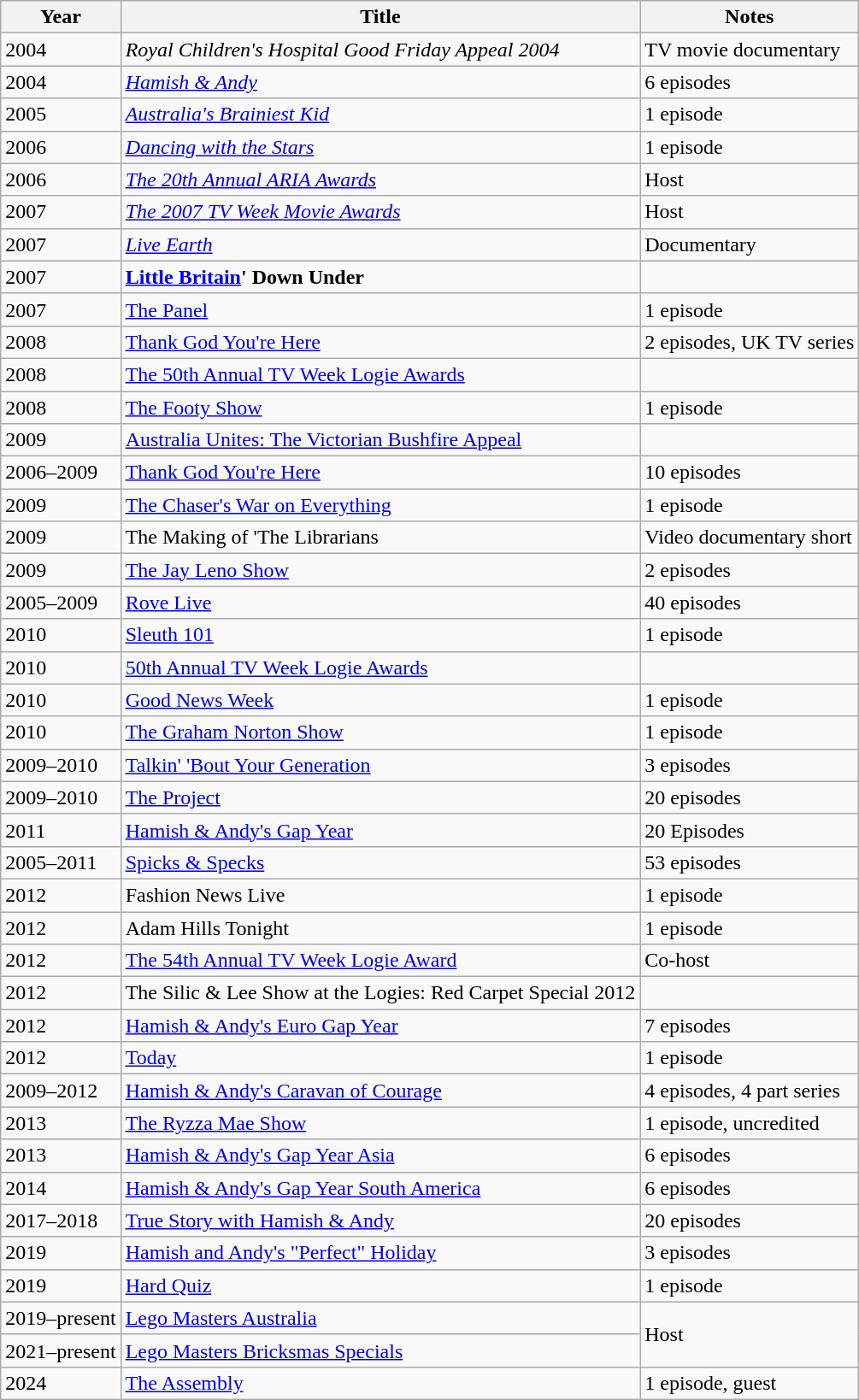<table class="wikitable">
<tr>
<th>Year</th>
<th>Title</th>
<th>Notes</th>
</tr>
<tr>
<td>2004</td>
<td><em>Royal Children's Hospital Good Friday Appeal 2004</em></td>
<td>TV movie documentary</td>
</tr>
<tr>
<td>2004</td>
<td><em><a href='#'>Hamish & Andy</a></em></td>
<td>6 episodes</td>
</tr>
<tr>
<td>2005</td>
<td><em><a href='#'>Australia's Brainiest Kid</a></em></td>
<td>1 episode</td>
</tr>
<tr>
<td>2006</td>
<td><em><a href='#'>Dancing with the Stars</a></em></td>
<td>1 episode</td>
</tr>
<tr>
<td>2006</td>
<td><em><a href='#'>The 20th Annual ARIA Awards</a></em></td>
<td>Host</td>
</tr>
<tr>
<td>2007</td>
<td><em><a href='#'>The 2007 TV Week Movie Awards</a></em></td>
<td>Host</td>
</tr>
<tr>
<td>2007</td>
<td><em><a href='#'>Live Earth</a></em></td>
<td>Documentary</td>
</tr>
<tr>
<td>2007</td>
<td><strong><a href='#'>Little Britain</a>' Down Under<em></td>
<td></td>
</tr>
<tr>
<td>2007</td>
<td></em><a href='#'>The Panel</a><em></td>
<td>1 episode</td>
</tr>
<tr>
<td>2008</td>
<td></em><a href='#'>Thank God You're Here</a><em></td>
<td>2 episodes, UK TV series</td>
</tr>
<tr>
<td>2008</td>
<td></em><a href='#'>The 50th Annual TV Week Logie Awards</a><em></td>
<td></td>
</tr>
<tr>
<td>2008</td>
<td></em><a href='#'>The Footy Show</a><em></td>
<td>1 episode</td>
</tr>
<tr>
<td>2009</td>
<td></em><a href='#'>Australia Unites: The Victorian Bushfire Appeal</a><em></td>
<td></td>
</tr>
<tr>
<td>2006–2009</td>
<td></em><a href='#'>Thank God You're Here</a><em></td>
<td>10 episodes</td>
</tr>
<tr>
<td>2009</td>
<td></em><a href='#'>The Chaser's War on Everything</a><em></td>
<td>1 episode</td>
</tr>
<tr>
<td>2009</td>
<td></em>The Making of 'The Librarians<em></td>
<td>Video documentary short</td>
</tr>
<tr>
<td>2009</td>
<td></em><a href='#'>The Jay Leno Show</a><em></td>
<td>2 episodes</td>
</tr>
<tr>
<td>2005–2009</td>
<td></em><a href='#'>Rove Live</a><em></td>
<td>40 episodes</td>
</tr>
<tr>
<td>2010</td>
<td></em><a href='#'>Sleuth 101</a><em></td>
<td>1 episode</td>
</tr>
<tr>
<td>2010</td>
<td></em><a href='#'>50th Annual TV Week Logie Awards</a><em></td>
<td></td>
</tr>
<tr>
<td>2010</td>
<td></em><a href='#'>Good News Week</a><em></td>
<td>1 episode</td>
</tr>
<tr>
<td>2010</td>
<td></em><a href='#'>The Graham Norton Show</a><em></td>
<td>1 episode</td>
</tr>
<tr>
<td>2009–2010</td>
<td></em><a href='#'>Talkin' 'Bout Your Generation</a><em></td>
<td>3 episodes</td>
</tr>
<tr>
<td>2009–2010</td>
<td></em><a href='#'>The Project</a><em></td>
<td>20 episodes</td>
</tr>
<tr>
<td>2011</td>
<td></em><a href='#'>Hamish & Andy's Gap Year</a><em></td>
<td>20 Episodes</td>
</tr>
<tr>
<td>2005–2011</td>
<td></em><a href='#'>Spicks & Specks</a><em></td>
<td>53 episodes</td>
</tr>
<tr>
<td>2012</td>
<td></em>Fashion News Live<em></td>
<td>1 episode</td>
</tr>
<tr>
<td>2012</td>
<td></em>Adam Hills Tonight<em></td>
<td>1 episode</td>
</tr>
<tr>
<td>2012</td>
<td></em><a href='#'>The 54th Annual TV Week Logie Award</a><em></td>
<td>Co-host</td>
</tr>
<tr>
<td>2012</td>
<td></em>The Silic & Lee Show at the Logies: Red Carpet Special 2012<em></td>
<td></td>
</tr>
<tr>
<td>2012</td>
<td></em><a href='#'>Hamish & Andy's Euro Gap Year</a><em></td>
<td>7 episodes</td>
</tr>
<tr>
<td>2012</td>
<td></em><a href='#'>Today</a><em></td>
<td>1 episode</td>
</tr>
<tr>
<td>2009–2012</td>
<td></em><a href='#'>Hamish & Andy's Caravan of Courage</a><em></td>
<td>4 episodes, 4 part series</td>
</tr>
<tr>
<td>2013</td>
<td></em><a href='#'>The Ryzza Mae Show</a><em></td>
<td>1 episode, uncredited</td>
</tr>
<tr>
<td>2013</td>
<td></em><a href='#'>Hamish & Andy's Gap Year Asia</a><em></td>
<td>6 episodes</td>
</tr>
<tr>
<td>2014</td>
<td></em><a href='#'>Hamish & Andy's Gap Year South America</a><em></td>
<td>6 episodes</td>
</tr>
<tr>
<td>2017–2018</td>
<td></em><a href='#'>True Story with Hamish & Andy</a><em></td>
<td>20 episodes</td>
</tr>
<tr>
<td>2019</td>
<td></em><a href='#'>Hamish and Andy's "Perfect" Holiday</a><em></td>
<td>3 episodes</td>
</tr>
<tr>
<td>2019</td>
<td></em><a href='#'>Hard Quiz</a><em></td>
<td>1 episode</td>
</tr>
<tr>
<td>2019–present</td>
<td></em><a href='#'>Lego Masters Australia</a><em></td>
<td rowspan=2>Host</td>
</tr>
<tr>
<td>2021–present</td>
<td></em><a href='#'>Lego Masters Bricksmas Specials</a><em></td>
</tr>
<tr>
<td>2024</td>
<td></em><a href='#'>The Assembly</a><em></td>
<td>1 episode, guest</td>
</tr>
</table>
